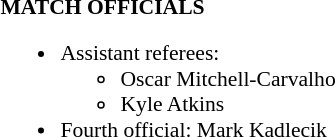<table style="width:100%; font-size:90%;">
<tr>
<td style="width:50%; vertical-align:top;"><br><strong>MATCH OFFICIALS</strong><ul><li>Assistant referees:<ul><li>Oscar Mitchell-Carvalho</li><li>Kyle Atkins</li></ul></li><li>Fourth official: Mark Kadlecik</li></ul></td>
</tr>
</table>
